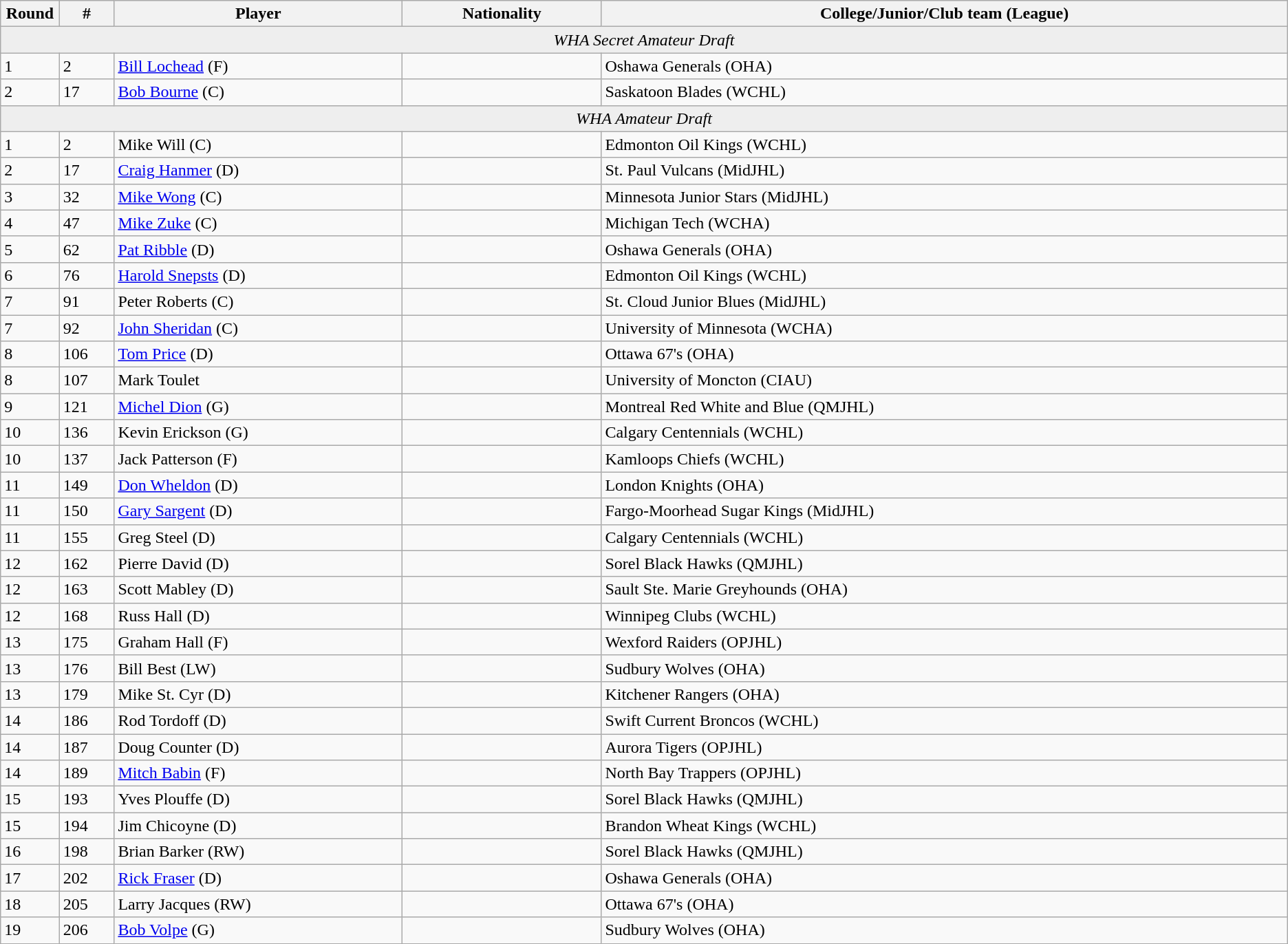<table class="wikitable">
<tr align="center">
<th bgcolor="#DDDDFF" width="4.0%">Round</th>
<th bgcolor="#DDDDFF" width="4.0%">#</th>
<th bgcolor="#DDDDFF" width="21.0%">Player</th>
<th bgcolor="#DDDDFF" width="14.5%">Nationality</th>
<th bgcolor="#DDDDFF" width="50.0%">College/Junior/Club team (League)</th>
</tr>
<tr bgcolor="#eeeeee">
<td colspan="5" align="center"><em>WHA Secret Amateur Draft</em></td>
</tr>
<tr>
<td>1</td>
<td>2</td>
<td><a href='#'>Bill Lochead</a> (F)</td>
<td></td>
<td>Oshawa Generals (OHA)</td>
</tr>
<tr>
<td>2</td>
<td>17</td>
<td><a href='#'>Bob Bourne</a> (C)</td>
<td></td>
<td>Saskatoon Blades (WCHL)</td>
</tr>
<tr bgcolor="#eeeeee">
<td colspan="5" align="center"><em>WHA Amateur Draft</em></td>
</tr>
<tr>
<td>1</td>
<td>2</td>
<td>Mike Will (C)</td>
<td></td>
<td>Edmonton Oil Kings (WCHL)</td>
</tr>
<tr>
<td>2</td>
<td>17</td>
<td><a href='#'>Craig Hanmer</a> (D)</td>
<td></td>
<td>St. Paul Vulcans (MidJHL)</td>
</tr>
<tr>
<td>3</td>
<td>32</td>
<td><a href='#'>Mike Wong</a> (C)</td>
<td></td>
<td>Minnesota Junior Stars (MidJHL)</td>
</tr>
<tr>
<td>4</td>
<td>47</td>
<td><a href='#'>Mike Zuke</a> (C)</td>
<td></td>
<td>Michigan Tech (WCHA)</td>
</tr>
<tr>
<td>5</td>
<td>62</td>
<td><a href='#'>Pat Ribble</a> (D)</td>
<td></td>
<td>Oshawa Generals (OHA)</td>
</tr>
<tr>
<td>6</td>
<td>76</td>
<td><a href='#'>Harold Snepsts</a> (D)</td>
<td></td>
<td>Edmonton Oil Kings (WCHL)</td>
</tr>
<tr>
<td>7</td>
<td>91</td>
<td>Peter Roberts (C)</td>
<td></td>
<td>St. Cloud Junior Blues (MidJHL)</td>
</tr>
<tr>
<td>7</td>
<td>92</td>
<td><a href='#'>John Sheridan</a> (C)</td>
<td></td>
<td>University of Minnesota (WCHA)</td>
</tr>
<tr>
<td>8</td>
<td>106</td>
<td><a href='#'>Tom Price</a> (D)</td>
<td></td>
<td>Ottawa 67's (OHA)</td>
</tr>
<tr>
<td>8</td>
<td>107</td>
<td>Mark Toulet</td>
<td></td>
<td>University of Moncton (CIAU)</td>
</tr>
<tr>
<td>9</td>
<td>121</td>
<td><a href='#'>Michel Dion</a> (G)</td>
<td></td>
<td>Montreal Red White and Blue (QMJHL)</td>
</tr>
<tr>
<td>10</td>
<td>136</td>
<td>Kevin Erickson (G)</td>
<td></td>
<td>Calgary Centennials (WCHL)</td>
</tr>
<tr>
<td>10</td>
<td>137</td>
<td>Jack Patterson (F)</td>
<td></td>
<td>Kamloops Chiefs (WCHL)</td>
</tr>
<tr>
<td>11</td>
<td>149</td>
<td><a href='#'>Don Wheldon</a> (D)</td>
<td></td>
<td>London Knights (OHA)</td>
</tr>
<tr>
<td>11</td>
<td>150</td>
<td><a href='#'>Gary Sargent</a> (D)</td>
<td></td>
<td>Fargo-Moorhead Sugar Kings (MidJHL)</td>
</tr>
<tr>
<td>11</td>
<td>155</td>
<td>Greg Steel (D)</td>
<td></td>
<td>Calgary Centennials (WCHL)</td>
</tr>
<tr>
<td>12</td>
<td>162</td>
<td>Pierre David (D)</td>
<td></td>
<td>Sorel Black Hawks (QMJHL)</td>
</tr>
<tr>
<td>12</td>
<td>163</td>
<td>Scott Mabley (D)</td>
<td></td>
<td>Sault Ste. Marie Greyhounds (OHA)</td>
</tr>
<tr>
<td>12</td>
<td>168</td>
<td>Russ Hall (D)</td>
<td></td>
<td>Winnipeg Clubs (WCHL)</td>
</tr>
<tr>
<td>13</td>
<td>175</td>
<td>Graham Hall (F)</td>
<td></td>
<td>Wexford Raiders (OPJHL)</td>
</tr>
<tr>
<td>13</td>
<td>176</td>
<td>Bill Best (LW)</td>
<td></td>
<td>Sudbury Wolves (OHA)</td>
</tr>
<tr>
<td>13</td>
<td>179</td>
<td>Mike St. Cyr (D)</td>
<td></td>
<td>Kitchener Rangers (OHA)</td>
</tr>
<tr>
<td>14</td>
<td>186</td>
<td>Rod Tordoff (D)</td>
<td></td>
<td>Swift Current Broncos (WCHL)</td>
</tr>
<tr>
<td>14</td>
<td>187</td>
<td>Doug Counter (D)</td>
<td></td>
<td>Aurora Tigers (OPJHL)</td>
</tr>
<tr>
<td>14</td>
<td>189</td>
<td><a href='#'>Mitch Babin</a> (F)</td>
<td></td>
<td>North Bay Trappers (OPJHL)</td>
</tr>
<tr>
<td>15</td>
<td>193</td>
<td>Yves Plouffe (D)</td>
<td></td>
<td>Sorel Black Hawks (QMJHL)</td>
</tr>
<tr>
<td>15</td>
<td>194</td>
<td>Jim Chicoyne (D)</td>
<td></td>
<td>Brandon Wheat Kings (WCHL)</td>
</tr>
<tr>
<td>16</td>
<td>198</td>
<td>Brian Barker (RW)</td>
<td></td>
<td>Sorel Black Hawks (QMJHL)</td>
</tr>
<tr>
<td>17</td>
<td>202</td>
<td><a href='#'>Rick Fraser</a> (D)</td>
<td></td>
<td>Oshawa Generals (OHA)</td>
</tr>
<tr>
<td>18</td>
<td>205</td>
<td>Larry Jacques (RW)</td>
<td></td>
<td>Ottawa 67's (OHA)</td>
</tr>
<tr>
<td>19</td>
<td>206</td>
<td><a href='#'>Bob Volpe</a> (G)</td>
<td></td>
<td>Sudbury Wolves (OHA)</td>
</tr>
</table>
